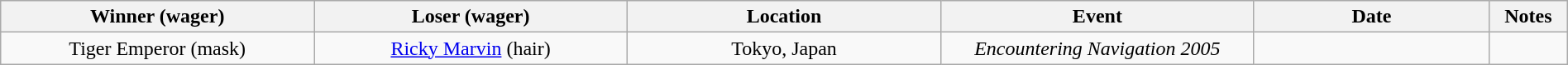<table class="wikitable sortable" width=100%  style="text-align: center">
<tr>
<th width=20% scope="col">Winner (wager)</th>
<th width=20% scope="col">Loser (wager)</th>
<th width=20% scope="col">Location</th>
<th width=20% scope="col">Event</th>
<th width=15% scope="col">Date</th>
<th class="unsortable" width=5% scope="col">Notes</th>
</tr>
<tr>
<td>Tiger Emperor (mask)</td>
<td><a href='#'>Ricky Marvin</a> (hair)</td>
<td>Tokyo, Japan</td>
<td><em>Encountering Navigation 2005</em></td>
<td></td>
<td> </td>
</tr>
</table>
